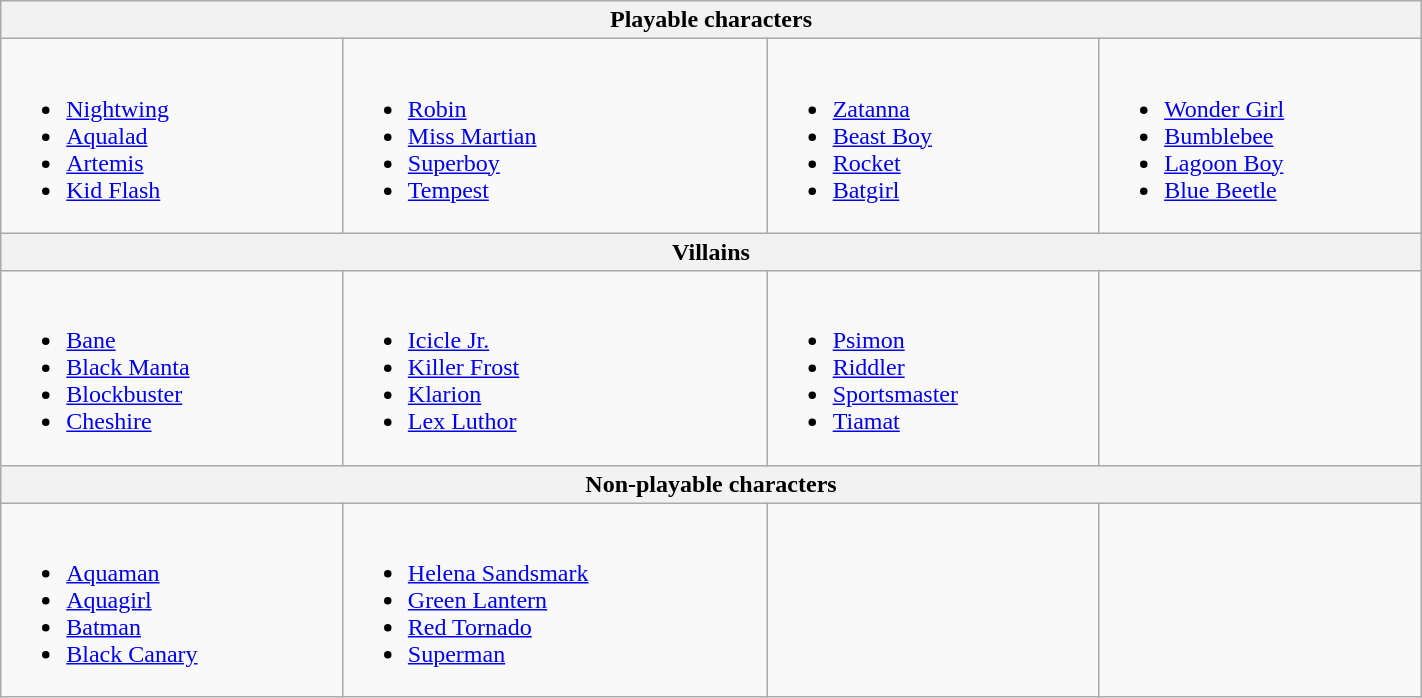<table class="wikitable"  style="text-align:left; width:75%;">
<tr>
<th colspan="4">Playable characters</th>
</tr>
<tr>
<td><br><ul><li><a href='#'>Nightwing</a></li><li><a href='#'>Aqualad</a></li><li><a href='#'>Artemis</a></li><li><a href='#'>Kid Flash</a></li></ul></td>
<td><br><ul><li><a href='#'>Robin</a></li><li><a href='#'>Miss Martian</a></li><li><a href='#'>Superboy</a></li><li><a href='#'>Tempest</a></li></ul></td>
<td><br><ul><li><a href='#'>Zatanna</a></li><li><a href='#'>Beast Boy</a></li><li><a href='#'>Rocket</a></li><li><a href='#'>Batgirl</a></li></ul></td>
<td><br><ul><li><a href='#'>Wonder Girl</a></li><li><a href='#'>Bumblebee</a></li><li><a href='#'>Lagoon Boy</a></li><li><a href='#'>Blue Beetle</a></li></ul></td>
</tr>
<tr>
<th colspan="4">Villains</th>
</tr>
<tr>
<td><br><ul><li><a href='#'>Bane</a></li><li><a href='#'>Black Manta</a></li><li><a href='#'>Blockbuster</a></li><li><a href='#'>Cheshire</a></li></ul></td>
<td><br><ul><li><a href='#'>Icicle Jr.</a></li><li><a href='#'>Killer Frost</a></li><li><a href='#'>Klarion</a></li><li><a href='#'>Lex Luthor</a></li></ul></td>
<td><br><ul><li><a href='#'>Psimon</a></li><li><a href='#'>Riddler</a></li><li><a href='#'>Sportsmaster</a></li><li><a href='#'>Tiamat</a></li></ul></td>
<td></td>
</tr>
<tr>
<th colspan="4">Non-playable characters</th>
</tr>
<tr>
<td><br><ul><li><a href='#'>Aquaman</a></li><li><a href='#'>Aquagirl</a></li><li><a href='#'>Batman</a></li><li><a href='#'>Black Canary</a></li></ul></td>
<td><br><ul><li><a href='#'>Helena Sandsmark</a></li><li><a href='#'>Green Lantern</a></li><li><a href='#'>Red Tornado</a></li><li><a href='#'>Superman</a></li></ul></td>
<td></td>
<td></td>
</tr>
</table>
